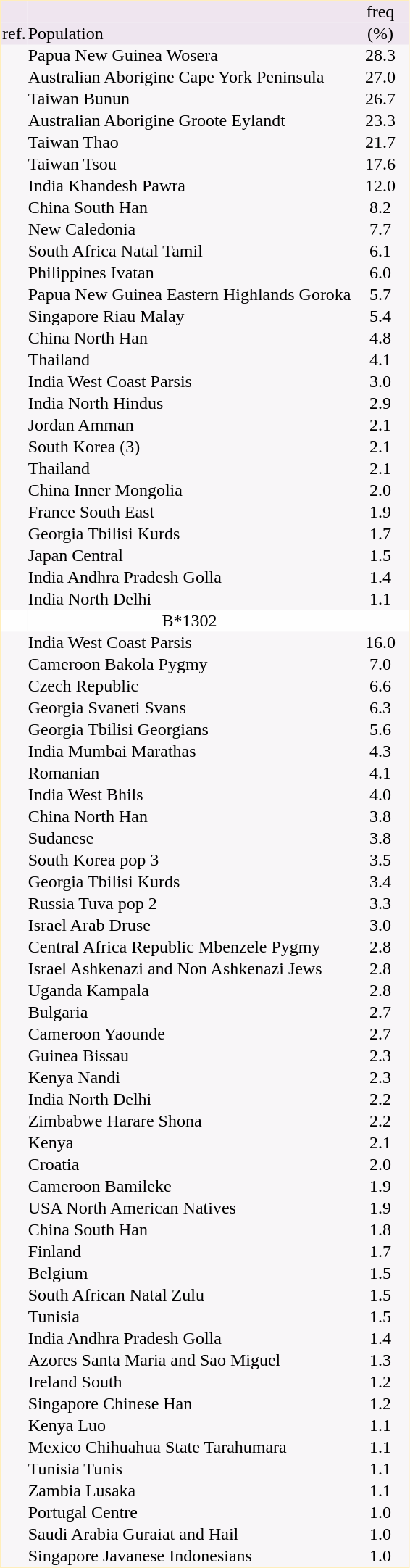<table border="0" cellspacing="0" cellpadding="1" align="left" style="text-align:center; margin-right: 3em;  border:1px #ffeebb solid; background:#f8f6f8; ">
<tr style="background:#efe5ef">
<td></td>
<td></td>
<td>freq</td>
</tr>
<tr style="background:#eee5ef">
<td>ref.</td>
<td align="left">Population</td>
<td style="width:50px">(%)</td>
</tr>
<tr>
<td></td>
<td align="left">Papua New Guinea Wosera</td>
<td>28.3</td>
</tr>
<tr>
<td></td>
<td align="left">Australian Aborigine Cape York Peninsula</td>
<td>27.0</td>
</tr>
<tr>
<td></td>
<td align="left">Taiwan Bunun</td>
<td>26.7</td>
</tr>
<tr>
<td></td>
<td align="left">Australian Aborigine Groote Eylandt</td>
<td>23.3</td>
</tr>
<tr>
<td></td>
<td align="left">Taiwan Thao</td>
<td>21.7</td>
</tr>
<tr>
<td></td>
<td align="left">Taiwan Tsou</td>
<td>17.6</td>
</tr>
<tr>
<td></td>
<td align="left">India Khandesh Pawra</td>
<td>12.0</td>
</tr>
<tr>
<td></td>
<td align="left">China South Han</td>
<td>8.2</td>
</tr>
<tr>
<td></td>
<td align="left">New Caledonia</td>
<td>7.7</td>
</tr>
<tr>
<td></td>
<td align="left">South Africa Natal Tamil</td>
<td>6.1</td>
</tr>
<tr>
<td></td>
<td align="left">Philippines Ivatan</td>
<td>6.0</td>
</tr>
<tr>
<td></td>
<td align="left">Papua New Guinea Eastern Highlands Goroka</td>
<td>5.7</td>
</tr>
<tr>
<td></td>
<td align="left">Singapore Riau Malay</td>
<td>5.4</td>
</tr>
<tr>
<td></td>
<td align="left">China North Han</td>
<td>4.8</td>
</tr>
<tr>
<td></td>
<td align="left">Thailand</td>
<td>4.1</td>
</tr>
<tr>
<td></td>
<td align="left">India West Coast Parsis</td>
<td>3.0</td>
</tr>
<tr>
<td></td>
<td align="left">India North Hindus</td>
<td>2.9</td>
</tr>
<tr>
<td></td>
<td align="left">Jordan Amman</td>
<td>2.1</td>
</tr>
<tr>
<td></td>
<td align="left">South Korea (3)</td>
<td>2.1</td>
</tr>
<tr>
<td></td>
<td align="left">Thailand</td>
<td>2.1</td>
</tr>
<tr>
<td></td>
<td align="left">China Inner Mongolia</td>
<td>2.0</td>
</tr>
<tr>
<td></td>
<td align="left">France South East</td>
<td>1.9</td>
</tr>
<tr>
<td></td>
<td align="left">Georgia Tbilisi Kurds</td>
<td>1.7</td>
</tr>
<tr>
<td></td>
<td align="left">Japan Central</td>
<td>1.5</td>
</tr>
<tr>
<td></td>
<td align="left">India Andhra Pradesh Golla</td>
<td>1.4</td>
</tr>
<tr>
<td></td>
<td align="left">India North Delhi</td>
<td>1.1</td>
</tr>
<tr style="background:#fefefe">
<td></td>
<td>B*1302</td>
<td></td>
</tr>
<tr>
<td></td>
<td align="left">India West Coast Parsis</td>
<td>16.0</td>
</tr>
<tr>
<td></td>
<td align="left">Cameroon Bakola Pygmy</td>
<td>7.0</td>
</tr>
<tr>
<td></td>
<td align="left">Czech Republic</td>
<td>6.6</td>
</tr>
<tr>
<td></td>
<td align="left">Georgia Svaneti Svans</td>
<td>6.3</td>
</tr>
<tr>
<td></td>
<td align="left">Georgia Tbilisi Georgians</td>
<td>5.6</td>
</tr>
<tr>
<td></td>
<td align="left">India Mumbai Marathas</td>
<td>4.3</td>
</tr>
<tr>
<td></td>
<td align="left">Romanian</td>
<td>4.1</td>
</tr>
<tr>
<td></td>
<td align="left">India West Bhils</td>
<td>4.0</td>
</tr>
<tr>
<td></td>
<td align="left">China North Han</td>
<td>3.8</td>
</tr>
<tr>
<td></td>
<td align="left">Sudanese</td>
<td>3.8</td>
</tr>
<tr>
<td></td>
<td align="left">South Korea pop 3</td>
<td>3.5</td>
</tr>
<tr>
<td></td>
<td align="left">Georgia Tbilisi Kurds</td>
<td>3.4</td>
</tr>
<tr>
<td></td>
<td align="left">Russia Tuva pop 2</td>
<td>3.3</td>
</tr>
<tr>
<td></td>
<td align="left">Israel Arab Druse</td>
<td>3.0</td>
</tr>
<tr>
<td></td>
<td align="left">Central Africa Republic Mbenzele Pygmy</td>
<td>2.8</td>
</tr>
<tr>
<td></td>
<td align="left">Israel Ashkenazi and Non Ashkenazi Jews</td>
<td>2.8</td>
</tr>
<tr>
<td></td>
<td align="left">Uganda Kampala</td>
<td>2.8</td>
</tr>
<tr>
<td></td>
<td align="left">Bulgaria</td>
<td>2.7</td>
</tr>
<tr>
<td></td>
<td align="left">Cameroon Yaounde</td>
<td>2.7</td>
</tr>
<tr>
<td></td>
<td align="left">Guinea Bissau</td>
<td>2.3</td>
</tr>
<tr>
<td></td>
<td align="left">Kenya Nandi</td>
<td>2.3</td>
</tr>
<tr>
<td></td>
<td align="left">India North Delhi</td>
<td>2.2</td>
</tr>
<tr>
<td></td>
<td align="left">Zimbabwe Harare Shona</td>
<td>2.2</td>
</tr>
<tr>
<td></td>
<td align="left">Kenya</td>
<td>2.1</td>
</tr>
<tr>
<td></td>
<td align="left">Croatia</td>
<td>2.0</td>
</tr>
<tr>
<td></td>
<td align="left">Cameroon Bamileke</td>
<td>1.9</td>
</tr>
<tr>
<td></td>
<td align="left">USA North American Natives</td>
<td>1.9</td>
</tr>
<tr>
<td></td>
<td align="left">China South Han</td>
<td>1.8</td>
</tr>
<tr>
<td></td>
<td align="left">Finland</td>
<td>1.7</td>
</tr>
<tr>
<td></td>
<td align="left">Belgium</td>
<td>1.5</td>
</tr>
<tr>
<td></td>
<td align="left">South African Natal Zulu</td>
<td>1.5</td>
</tr>
<tr>
<td></td>
<td align="left">Tunisia</td>
<td>1.5</td>
</tr>
<tr>
<td></td>
<td align="left">India Andhra Pradesh Golla</td>
<td>1.4</td>
</tr>
<tr>
<td></td>
<td align="left">Azores Santa Maria and Sao Miguel</td>
<td>1.3</td>
</tr>
<tr>
<td></td>
<td align="left">Ireland South</td>
<td>1.2</td>
</tr>
<tr>
<td></td>
<td align="left">Singapore Chinese Han</td>
<td>1.2</td>
</tr>
<tr>
<td></td>
<td align="left">Kenya Luo</td>
<td>1.1</td>
</tr>
<tr>
<td></td>
<td align="left">Mexico Chihuahua State Tarahumara</td>
<td>1.1</td>
</tr>
<tr>
<td></td>
<td align="left">Tunisia Tunis</td>
<td>1.1</td>
</tr>
<tr>
<td></td>
<td align="left">Zambia Lusaka</td>
<td>1.1</td>
</tr>
<tr>
<td></td>
<td align="left">Portugal Centre</td>
<td>1.0</td>
</tr>
<tr>
<td></td>
<td align="left">Saudi Arabia Guraiat and Hail</td>
<td>1.0</td>
</tr>
<tr>
<td></td>
<td align="left">Singapore Javanese Indonesians</td>
<td>1.0</td>
</tr>
</table>
